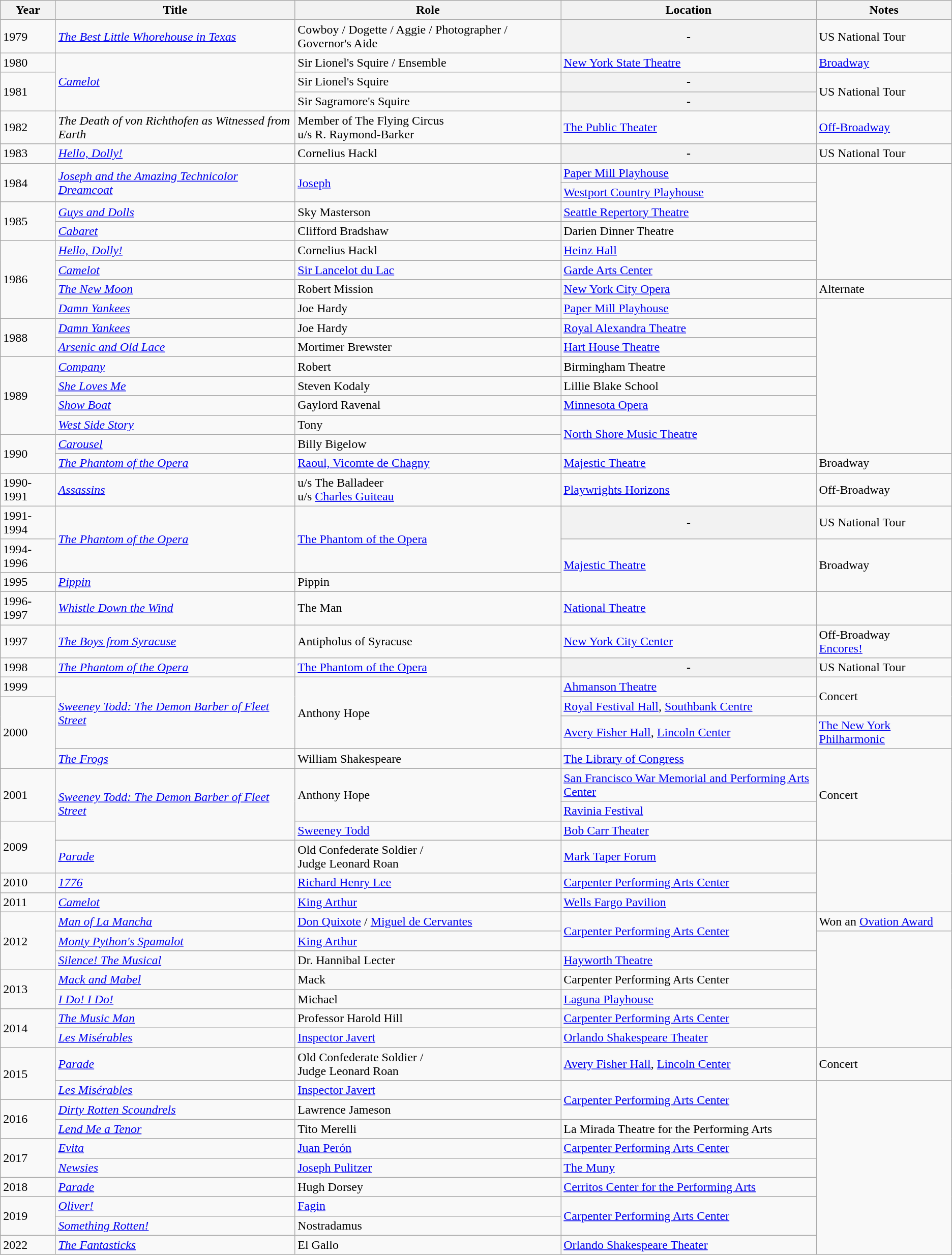<table class="wikitable">
<tr>
<th>Year</th>
<th>Title</th>
<th>Role</th>
<th>Location</th>
<th>Notes</th>
</tr>
<tr>
<td>1979</td>
<td><em><a href='#'>The Best Little Whorehouse in Texas</a></em></td>
<td>Cowboy / Dogette / Aggie / Photographer / Governor's Aide</td>
<th>-</th>
<td>US National Tour</td>
</tr>
<tr>
<td>1980</td>
<td rowspan=3><a href='#'><em>Camelot</em></a></td>
<td>Sir Lionel's Squire / Ensemble</td>
<td><a href='#'>New York State Theatre</a></td>
<td><a href='#'>Broadway</a></td>
</tr>
<tr>
<td rowspan=2>1981</td>
<td>Sir Lionel's Squire</td>
<th>-</th>
<td rowspan=2>US National Tour</td>
</tr>
<tr>
<td>Sir Sagramore's Squire</td>
<th>-</th>
</tr>
<tr>
<td>1982</td>
<td><em>The Death of von Richthofen as Witnessed from Earth</em></td>
<td>Member of The Flying Circus<br>u/s R. Raymond-Barker</td>
<td><a href='#'>The Public Theater</a></td>
<td><a href='#'>Off-Broadway</a></td>
</tr>
<tr>
<td>1983</td>
<td><a href='#'><em>Hello, Dolly!</em></a></td>
<td>Cornelius Hackl</td>
<th>-</th>
<td>US National Tour</td>
</tr>
<tr>
<td rowspan=2>1984</td>
<td rowspan=2><em><a href='#'>Joseph and the Amazing Technicolor Dreamcoat</a></em></td>
<td rowspan=2><a href='#'>Joseph</a></td>
<td><a href='#'>Paper Mill Playhouse</a></td>
<td rowspan=6></td>
</tr>
<tr>
<td><a href='#'>Westport Country Playhouse</a></td>
</tr>
<tr>
<td rowspan=2>1985</td>
<td><em><a href='#'>Guys and Dolls</a></em></td>
<td>Sky Masterson</td>
<td><a href='#'>Seattle Repertory Theatre</a></td>
</tr>
<tr>
<td><a href='#'><em>Cabaret</em></a></td>
<td>Clifford Bradshaw</td>
<td>Darien Dinner Theatre</td>
</tr>
<tr>
<td rowspan=4>1986</td>
<td><a href='#'><em>Hello, Dolly!</em></a></td>
<td>Cornelius Hackl</td>
<td><a href='#'>Heinz Hall</a></td>
</tr>
<tr>
<td><a href='#'><em>Camelot</em></a></td>
<td><a href='#'>Sir Lancelot du Lac</a></td>
<td><a href='#'>Garde Arts Center</a></td>
</tr>
<tr>
<td><em><a href='#'>The New Moon</a></em></td>
<td>Robert Mission</td>
<td><a href='#'>New York City Opera</a></td>
<td>Alternate</td>
</tr>
<tr>
<td><a href='#'><em>Damn Yankees</em></a></td>
<td>Joe Hardy</td>
<td><a href='#'>Paper Mill Playhouse</a></td>
<td rowspan=8></td>
</tr>
<tr>
<td rowspan=2>1988</td>
<td><a href='#'><em>Damn Yankees</em></a></td>
<td>Joe Hardy</td>
<td><a href='#'>Royal Alexandra Theatre</a></td>
</tr>
<tr>
<td><a href='#'><em>Arsenic and Old Lace</em></a></td>
<td>Mortimer Brewster</td>
<td><a href='#'>Hart House Theatre</a></td>
</tr>
<tr>
<td rowspan=4>1989</td>
<td><a href='#'><em>Company</em></a></td>
<td>Robert</td>
<td>Birmingham Theatre</td>
</tr>
<tr>
<td><em><a href='#'>She Loves Me</a></em></td>
<td>Steven Kodaly</td>
<td>Lillie Blake School</td>
</tr>
<tr>
<td><em><a href='#'>Show Boat</a></em></td>
<td>Gaylord Ravenal</td>
<td><a href='#'>Minnesota Opera</a></td>
</tr>
<tr>
<td><em><a href='#'>West Side Story</a></em></td>
<td>Tony</td>
<td rowspan=2><a href='#'>North Shore Music Theatre</a></td>
</tr>
<tr>
<td rowspan=2>1990</td>
<td><a href='#'><em>Carousel</em></a></td>
<td>Billy Bigelow</td>
</tr>
<tr>
<td><em><a href='#'>The Phantom of the Opera</a></em></td>
<td><a href='#'>Raoul, Vicomte de Chagny</a></td>
<td><a href='#'>Majestic Theatre</a></td>
<td>Broadway</td>
</tr>
<tr>
<td>1990-1991</td>
<td><a href='#'><em>Assassins</em></a></td>
<td>u/s The Balladeer<br>u/s <a href='#'>Charles Guiteau</a></td>
<td><a href='#'>Playwrights Horizons</a></td>
<td>Off-Broadway</td>
</tr>
<tr>
<td>1991-1994</td>
<td rowspan=2><em><a href='#'>The Phantom of the Opera</a></em></td>
<td rowspan=2><a href='#'>The Phantom of the Opera</a></td>
<th>-</th>
<td>US National Tour</td>
</tr>
<tr>
<td>1994-1996</td>
<td rowspan=2><a href='#'>Majestic Theatre</a></td>
<td rowspan=2>Broadway</td>
</tr>
<tr>
<td>1995</td>
<td><a href='#'><em>Pippin</em></a></td>
<td>Pippin</td>
</tr>
<tr>
<td>1996-1997</td>
<td><a href='#'><em>Whistle Down the Wind</em></a></td>
<td>The Man</td>
<td><a href='#'>National Theatre</a></td>
<td></td>
</tr>
<tr>
<td>1997</td>
<td><em><a href='#'>The Boys from Syracuse</a></em></td>
<td>Antipholus of Syracuse</td>
<td><a href='#'>New York City Center</a></td>
<td>Off-Broadway<br><a href='#'>Encores!</a></td>
</tr>
<tr>
<td>1998</td>
<td><em><a href='#'>The Phantom of the Opera</a></em></td>
<td><a href='#'>The Phantom of the Opera</a></td>
<th>-</th>
<td>US National Tour</td>
</tr>
<tr>
<td>1999</td>
<td rowspan=3><em><a href='#'>Sweeney Todd: The Demon Barber of Fleet Street</a></em></td>
<td rowspan=3>Anthony Hope</td>
<td><a href='#'>Ahmanson Theatre</a></td>
<td rowspan=2>Concert</td>
</tr>
<tr>
<td rowspan=3>2000</td>
<td><a href='#'>Royal Festival Hall</a>, <a href='#'>Southbank Centre</a></td>
</tr>
<tr>
<td><a href='#'>Avery Fisher Hall</a>, <a href='#'>Lincoln Center</a></td>
<td><a href='#'>The New York Philharmonic</a></td>
</tr>
<tr>
<td><a href='#'><em>The Frogs</em></a></td>
<td>William Shakespeare</td>
<td><a href='#'>The Library of Congress</a></td>
<td rowspan=4>Concert</td>
</tr>
<tr>
<td rowspan=2>2001</td>
<td rowspan=3><em><a href='#'>Sweeney Todd: The Demon Barber of Fleet Street</a></em></td>
<td rowspan=2>Anthony Hope</td>
<td><a href='#'>San Francisco War Memorial and Performing Arts Center</a></td>
</tr>
<tr>
<td><a href='#'>Ravinia Festival</a></td>
</tr>
<tr>
<td rowspan=2>2009</td>
<td><a href='#'>Sweeney Todd</a></td>
<td><a href='#'>Bob Carr Theater</a></td>
</tr>
<tr>
<td><a href='#'><em>Parade</em></a></td>
<td>Old Confederate Soldier /<br>Judge Leonard Roan</td>
<td><a href='#'>Mark Taper Forum</a></td>
<td rowspan=3></td>
</tr>
<tr>
<td>2010</td>
<td><a href='#'><em>1776</em></a></td>
<td><a href='#'>Richard Henry Lee</a></td>
<td><a href='#'>Carpenter Performing Arts Center</a></td>
</tr>
<tr>
<td>2011</td>
<td><a href='#'><em>Camelot</em></a></td>
<td><a href='#'>King Arthur</a></td>
<td><a href='#'>Wells Fargo Pavilion</a></td>
</tr>
<tr>
<td rowspan=3>2012</td>
<td><em><a href='#'>Man of La Mancha</a></em></td>
<td><a href='#'>Don Quixote</a> / <a href='#'>Miguel de Cervantes</a></td>
<td rowspan=2><a href='#'>Carpenter Performing Arts Center</a></td>
<td>Won an <a href='#'>Ovation Award</a></td>
</tr>
<tr>
<td><em><a href='#'>Monty Python's Spamalot</a></em></td>
<td><a href='#'>King Arthur</a></td>
<td rowspan=6></td>
</tr>
<tr>
<td><em><a href='#'>Silence! The Musical</a></em></td>
<td>Dr. Hannibal Lecter</td>
<td><a href='#'>Hayworth Theatre</a></td>
</tr>
<tr>
<td rowspan=2>2013</td>
<td><em><a href='#'>Mack and Mabel</a></em></td>
<td>Mack</td>
<td>Carpenter Performing Arts Center</td>
</tr>
<tr>
<td><em><a href='#'>I Do! I Do!</a></em></td>
<td>Michael</td>
<td><a href='#'>Laguna Playhouse</a></td>
</tr>
<tr>
<td rowspan=2>2014</td>
<td><em><a href='#'>The Music Man</a></em></td>
<td>Professor Harold Hill</td>
<td><a href='#'>Carpenter Performing Arts Center</a></td>
</tr>
<tr>
<td><a href='#'><em>Les Misérables</em></a></td>
<td><a href='#'>Inspector Javert</a></td>
<td><a href='#'>Orlando Shakespeare Theater</a></td>
</tr>
<tr>
<td rowspan=2>2015</td>
<td><a href='#'><em>Parade</em></a></td>
<td>Old Confederate Soldier /<br>Judge Leonard Roan</td>
<td><a href='#'>Avery Fisher Hall</a>, <a href='#'>Lincoln Center</a></td>
<td>Concert</td>
</tr>
<tr>
<td><a href='#'><em>Les Misérables</em></a></td>
<td><a href='#'>Inspector Javert</a></td>
<td rowspan=2><a href='#'>Carpenter Performing Arts Center</a></td>
<td rowspan=9></td>
</tr>
<tr>
<td rowspan=2>2016</td>
<td><a href='#'><em>Dirty Rotten Scoundrels</em></a></td>
<td>Lawrence Jameson</td>
</tr>
<tr>
<td><a href='#'><em>Lend Me a Tenor</em></a></td>
<td>Tito Merelli</td>
<td>La Mirada Theatre for the Performing Arts</td>
</tr>
<tr>
<td rowspan=2>2017</td>
<td><a href='#'><em>Evita</em></a></td>
<td><a href='#'>Juan Perón</a></td>
<td><a href='#'>Carpenter Performing Arts Center</a></td>
</tr>
<tr>
<td><a href='#'><em>Newsies</em></a></td>
<td><a href='#'>Joseph Pulitzer</a></td>
<td><a href='#'>The Muny</a></td>
</tr>
<tr>
<td>2018</td>
<td><a href='#'><em>Parade</em></a></td>
<td>Hugh Dorsey</td>
<td><a href='#'>Cerritos Center for the Performing Arts</a></td>
</tr>
<tr>
<td rowspan=2>2019</td>
<td><em><a href='#'>Oliver!</a></em></td>
<td><a href='#'>Fagin</a></td>
<td rowspan=2><a href='#'>Carpenter Performing Arts Center</a></td>
</tr>
<tr>
<td><em><a href='#'>Something Rotten!</a></em></td>
<td>Nostradamus</td>
</tr>
<tr>
<td>2022</td>
<td><em><a href='#'>The Fantasticks</a></em></td>
<td>El Gallo</td>
<td><a href='#'>Orlando Shakespeare Theater</a></td>
</tr>
</table>
